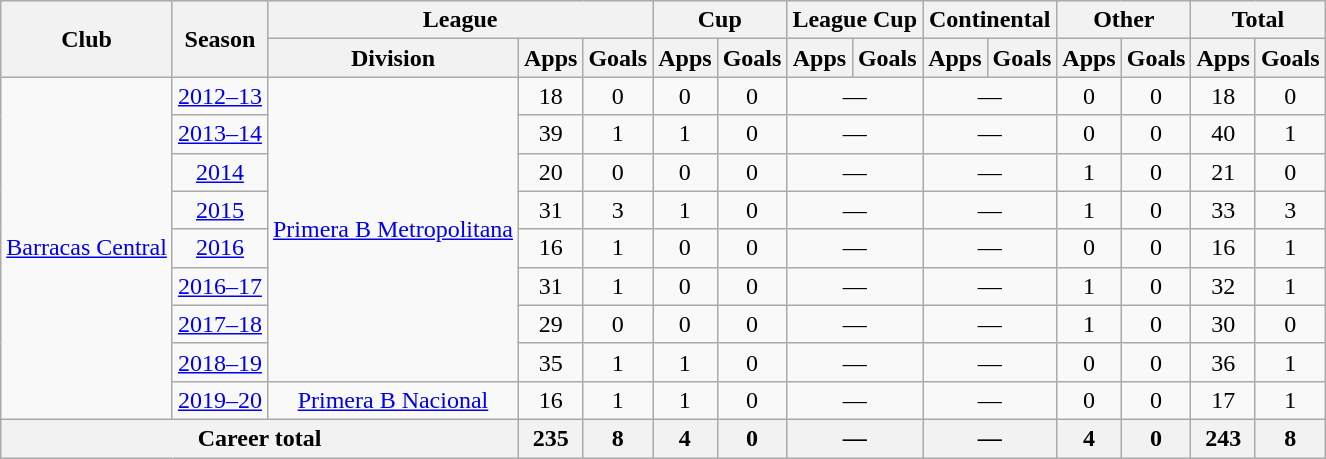<table class="wikitable" style="text-align:center">
<tr>
<th rowspan="2">Club</th>
<th rowspan="2">Season</th>
<th colspan="3">League</th>
<th colspan="2">Cup</th>
<th colspan="2">League Cup</th>
<th colspan="2">Continental</th>
<th colspan="2">Other</th>
<th colspan="2">Total</th>
</tr>
<tr>
<th>Division</th>
<th>Apps</th>
<th>Goals</th>
<th>Apps</th>
<th>Goals</th>
<th>Apps</th>
<th>Goals</th>
<th>Apps</th>
<th>Goals</th>
<th>Apps</th>
<th>Goals</th>
<th>Apps</th>
<th>Goals</th>
</tr>
<tr>
<td rowspan="9"><a href='#'>Barracas Central</a></td>
<td><a href='#'>2012–13</a></td>
<td rowspan="8"><a href='#'>Primera B Metropolitana</a></td>
<td>18</td>
<td>0</td>
<td>0</td>
<td>0</td>
<td colspan="2">—</td>
<td colspan="2">—</td>
<td>0</td>
<td>0</td>
<td>18</td>
<td>0</td>
</tr>
<tr>
<td><a href='#'>2013–14</a></td>
<td>39</td>
<td>1</td>
<td>1</td>
<td>0</td>
<td colspan="2">—</td>
<td colspan="2">—</td>
<td>0</td>
<td>0</td>
<td>40</td>
<td>1</td>
</tr>
<tr>
<td><a href='#'>2014</a></td>
<td>20</td>
<td>0</td>
<td>0</td>
<td>0</td>
<td colspan="2">—</td>
<td colspan="2">—</td>
<td>1</td>
<td>0</td>
<td>21</td>
<td>0</td>
</tr>
<tr>
<td><a href='#'>2015</a></td>
<td>31</td>
<td>3</td>
<td>1</td>
<td>0</td>
<td colspan="2">—</td>
<td colspan="2">—</td>
<td>1</td>
<td>0</td>
<td>33</td>
<td>3</td>
</tr>
<tr>
<td><a href='#'>2016</a></td>
<td>16</td>
<td>1</td>
<td>0</td>
<td>0</td>
<td colspan="2">—</td>
<td colspan="2">—</td>
<td>0</td>
<td>0</td>
<td>16</td>
<td>1</td>
</tr>
<tr>
<td><a href='#'>2016–17</a></td>
<td>31</td>
<td>1</td>
<td>0</td>
<td>0</td>
<td colspan="2">—</td>
<td colspan="2">—</td>
<td>1</td>
<td>0</td>
<td>32</td>
<td>1</td>
</tr>
<tr>
<td><a href='#'>2017–18</a></td>
<td>29</td>
<td>0</td>
<td>0</td>
<td>0</td>
<td colspan="2">—</td>
<td colspan="2">—</td>
<td>1</td>
<td>0</td>
<td>30</td>
<td>0</td>
</tr>
<tr>
<td><a href='#'>2018–19</a></td>
<td>35</td>
<td>1</td>
<td>1</td>
<td>0</td>
<td colspan="2">—</td>
<td colspan="2">—</td>
<td>0</td>
<td>0</td>
<td>36</td>
<td>1</td>
</tr>
<tr>
<td><a href='#'>2019–20</a></td>
<td rowspan="1"><a href='#'>Primera B Nacional</a></td>
<td>16</td>
<td>1</td>
<td>1</td>
<td>0</td>
<td colspan="2">—</td>
<td colspan="2">—</td>
<td>0</td>
<td>0</td>
<td>17</td>
<td>1</td>
</tr>
<tr>
<th colspan="3">Career total</th>
<th>235</th>
<th>8</th>
<th>4</th>
<th>0</th>
<th colspan="2">—</th>
<th colspan="2">—</th>
<th>4</th>
<th>0</th>
<th>243</th>
<th>8</th>
</tr>
</table>
